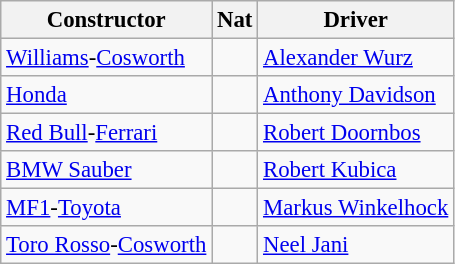<table class="wikitable" style="font-size: 95%">
<tr>
<th>Constructor</th>
<th>Nat</th>
<th>Driver</th>
</tr>
<tr>
<td><a href='#'>Williams</a>-<a href='#'>Cosworth</a></td>
<td></td>
<td><a href='#'>Alexander Wurz</a></td>
</tr>
<tr>
<td><a href='#'>Honda</a></td>
<td></td>
<td><a href='#'>Anthony Davidson</a></td>
</tr>
<tr>
<td><a href='#'>Red Bull</a>-<a href='#'>Ferrari</a></td>
<td></td>
<td><a href='#'>Robert Doornbos</a></td>
</tr>
<tr>
<td><a href='#'>BMW Sauber</a></td>
<td></td>
<td><a href='#'>Robert Kubica</a></td>
</tr>
<tr>
<td><a href='#'>MF1</a>-<a href='#'>Toyota</a></td>
<td></td>
<td><a href='#'>Markus Winkelhock</a></td>
</tr>
<tr>
<td><a href='#'>Toro Rosso</a>-<a href='#'>Cosworth</a></td>
<td></td>
<td><a href='#'>Neel Jani</a></td>
</tr>
</table>
